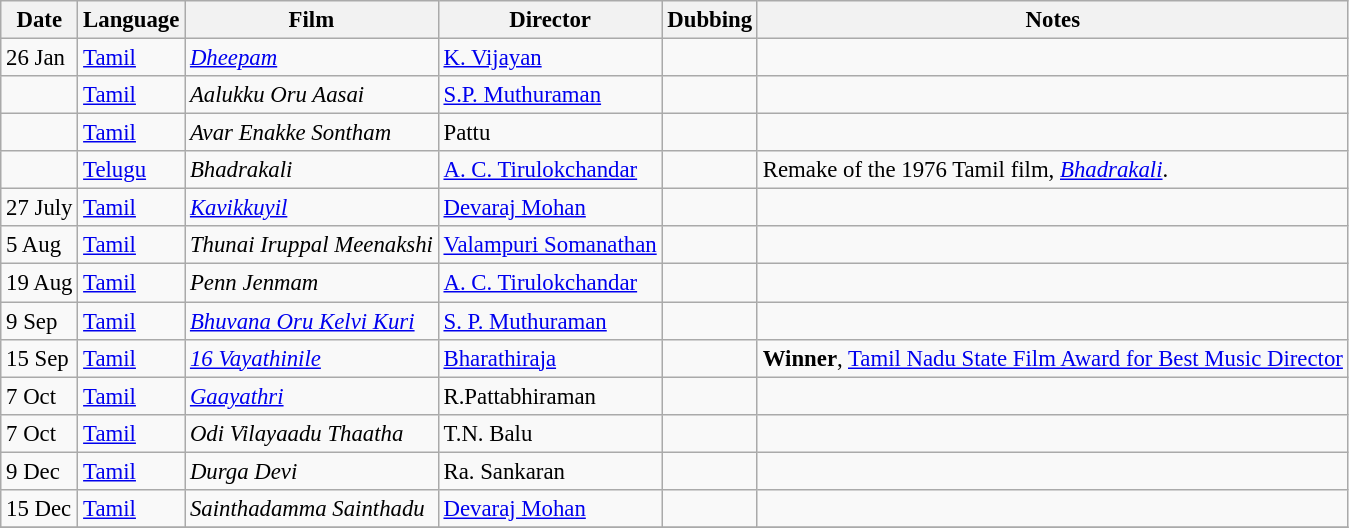<table class="wikitable sortable" style="font-size:95%;">
<tr>
<th>Date</th>
<th>Language</th>
<th>Film</th>
<th>Director</th>
<th>Dubbing</th>
<th>Notes</th>
</tr>
<tr>
<td>26 Jan</td>
<td><a href='#'>Tamil</a></td>
<td><em><a href='#'>Dheepam</a></em></td>
<td><a href='#'>K. Vijayan</a></td>
<td></td>
<td></td>
</tr>
<tr>
<td></td>
<td><a href='#'>Tamil</a></td>
<td><em>Aalukku Oru Aasai</em></td>
<td><a href='#'>S.P. Muthuraman</a></td>
<td></td>
<td></td>
</tr>
<tr>
<td></td>
<td><a href='#'>Tamil</a></td>
<td><em>Avar Enakke Sontham</em></td>
<td>Pattu</td>
<td></td>
<td></td>
</tr>
<tr>
<td></td>
<td><a href='#'>Telugu</a></td>
<td><em>Bhadrakali</em> </td>
<td><a href='#'>A. C. Tirulokchandar</a></td>
<td></td>
<td>Remake of the 1976 Tamil film, <em><a href='#'>Bhadrakali</a></em>.</td>
</tr>
<tr>
<td>27 July</td>
<td><a href='#'>Tamil</a></td>
<td><em><a href='#'>Kavikkuyil</a></em></td>
<td><a href='#'>Devaraj Mohan</a></td>
<td></td>
<td></td>
</tr>
<tr>
<td>5 Aug</td>
<td><a href='#'>Tamil</a></td>
<td><em>Thunai Iruppal Meenakshi</em> </td>
<td><a href='#'>Valampuri Somanathan</a></td>
<td></td>
<td></td>
</tr>
<tr>
<td>19 Aug</td>
<td><a href='#'>Tamil</a></td>
<td><em>Penn Jenmam</em></td>
<td><a href='#'>A. C. Tirulokchandar</a></td>
<td></td>
<td></td>
</tr>
<tr>
<td>9 Sep</td>
<td><a href='#'>Tamil</a></td>
<td><em><a href='#'>Bhuvana Oru Kelvi Kuri</a></em></td>
<td><a href='#'>S. P. Muthuraman</a></td>
<td></td>
<td></td>
</tr>
<tr>
<td>15 Sep</td>
<td><a href='#'>Tamil</a></td>
<td><em><a href='#'>16 Vayathinile</a></em></td>
<td><a href='#'>Bharathiraja</a></td>
<td></td>
<td><strong>Winner</strong>, <a href='#'>Tamil Nadu State Film Award for Best Music Director</a></td>
</tr>
<tr>
<td>7 Oct</td>
<td><a href='#'>Tamil</a></td>
<td><em><a href='#'>Gaayathri</a></em></td>
<td>R.Pattabhiraman</td>
<td></td>
<td></td>
</tr>
<tr>
<td>7 Oct</td>
<td><a href='#'>Tamil</a></td>
<td><em>Odi Vilayaadu Thaatha</em></td>
<td>T.N. Balu</td>
<td></td>
<td></td>
</tr>
<tr>
<td>9 Dec</td>
<td><a href='#'>Tamil</a></td>
<td><em>Durga Devi</em></td>
<td>Ra. Sankaran</td>
<td></td>
<td></td>
</tr>
<tr>
<td>15 Dec</td>
<td><a href='#'>Tamil</a></td>
<td><em>Sainthadamma Sainthadu</em></td>
<td><a href='#'>Devaraj Mohan</a></td>
<td></td>
<td></td>
</tr>
<tr>
</tr>
</table>
